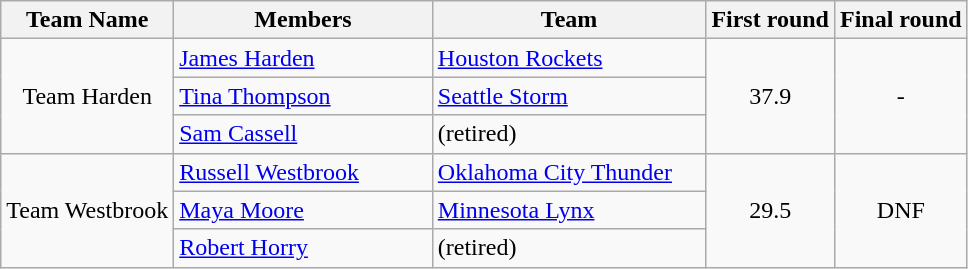<table class="wikitable">
<tr>
<th>Team Name</th>
<th style="width:165px;">Members</th>
<th width=175>Team</th>
<th>First round</th>
<th>Final round</th>
</tr>
<tr>
<td style="text-align:center;" rowspan=" 3">Team Harden</td>
<td><a href='#'>James Harden</a></td>
<td><a href='#'>Houston Rockets</a></td>
<td style="text-align:center;" rowspan="3">37.9</td>
<td style="text-align:center;" rowspan="3">-</td>
</tr>
<tr>
<td><a href='#'>Tina Thompson</a></td>
<td><a href='#'>Seattle Storm</a></td>
</tr>
<tr>
<td><a href='#'>Sam Cassell</a></td>
<td>(retired)</td>
</tr>
<tr>
<td style="text-align:center;" rowspan="3">Team Westbrook</td>
<td><a href='#'>Russell Westbrook</a></td>
<td><a href='#'>Oklahoma City Thunder</a></td>
<td style="text-align:center;" rowspan="3">29.5</td>
<td style="text-align:center;" rowspan="3">DNF</td>
</tr>
<tr>
<td><a href='#'>Maya Moore</a></td>
<td><a href='#'>Minnesota Lynx</a></td>
</tr>
<tr>
<td><a href='#'>Robert Horry</a></td>
<td>(retired)</td>
</tr>
</table>
